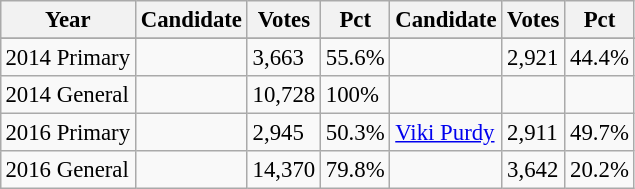<table class="wikitable" style="margin:0.5em ; font-size:95%">
<tr>
<th>Year</th>
<th>Candidate</th>
<th>Votes</th>
<th>Pct</th>
<th>Candidate</th>
<th>Votes</th>
<th>Pct</th>
</tr>
<tr>
</tr>
<tr>
<td>2014 Primary</td>
<td></td>
<td>3,663</td>
<td>55.6%</td>
<td></td>
<td>2,921</td>
<td>44.4%</td>
</tr>
<tr>
<td>2014 General</td>
<td></td>
<td>10,728</td>
<td>100%</td>
<td></td>
<td></td>
<td></td>
</tr>
<tr>
<td>2016 Primary</td>
<td></td>
<td>2,945</td>
<td>50.3%</td>
<td><a href='#'>Viki Purdy</a></td>
<td>2,911</td>
<td>49.7%</td>
</tr>
<tr>
<td>2016 General</td>
<td></td>
<td>14,370</td>
<td>79.8%</td>
<td></td>
<td>3,642</td>
<td>20.2%</td>
</tr>
</table>
